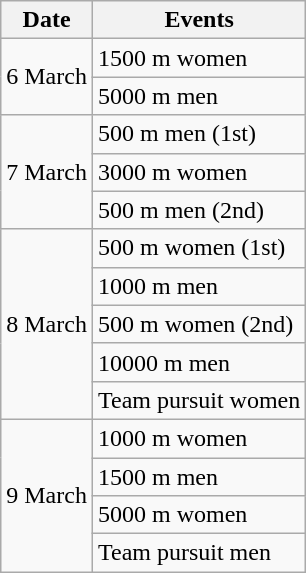<table class="wikitable" border="1">
<tr>
<th>Date</th>
<th>Events</th>
</tr>
<tr>
<td rowspan=2>6 March</td>
<td>1500 m women</td>
</tr>
<tr>
<td>5000 m men</td>
</tr>
<tr>
<td rowspan=3>7 March</td>
<td>500 m men (1st)</td>
</tr>
<tr>
<td>3000 m women</td>
</tr>
<tr>
<td>500 m men (2nd)</td>
</tr>
<tr>
<td rowspan=5>8 March</td>
<td>500 m women (1st)</td>
</tr>
<tr>
<td>1000 m men</td>
</tr>
<tr>
<td>500 m women (2nd)</td>
</tr>
<tr>
<td>10000 m men</td>
</tr>
<tr>
<td>Team pursuit women</td>
</tr>
<tr>
<td rowspan=5>9 March</td>
<td>1000 m women</td>
</tr>
<tr>
<td>1500 m men</td>
</tr>
<tr>
<td>5000 m women</td>
</tr>
<tr>
<td>Team pursuit men</td>
</tr>
</table>
